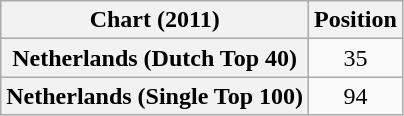<table class="wikitable plainrowheaders" style="text-align:center">
<tr>
<th scope="col">Chart (2011)</th>
<th scope="col">Position</th>
</tr>
<tr>
<th scope="row">Netherlands (Dutch Top 40)</th>
<td style="text-align:center;">35</td>
</tr>
<tr>
<th scope="row">Netherlands (Single Top 100)</th>
<td style="text-align:center;">94</td>
</tr>
</table>
